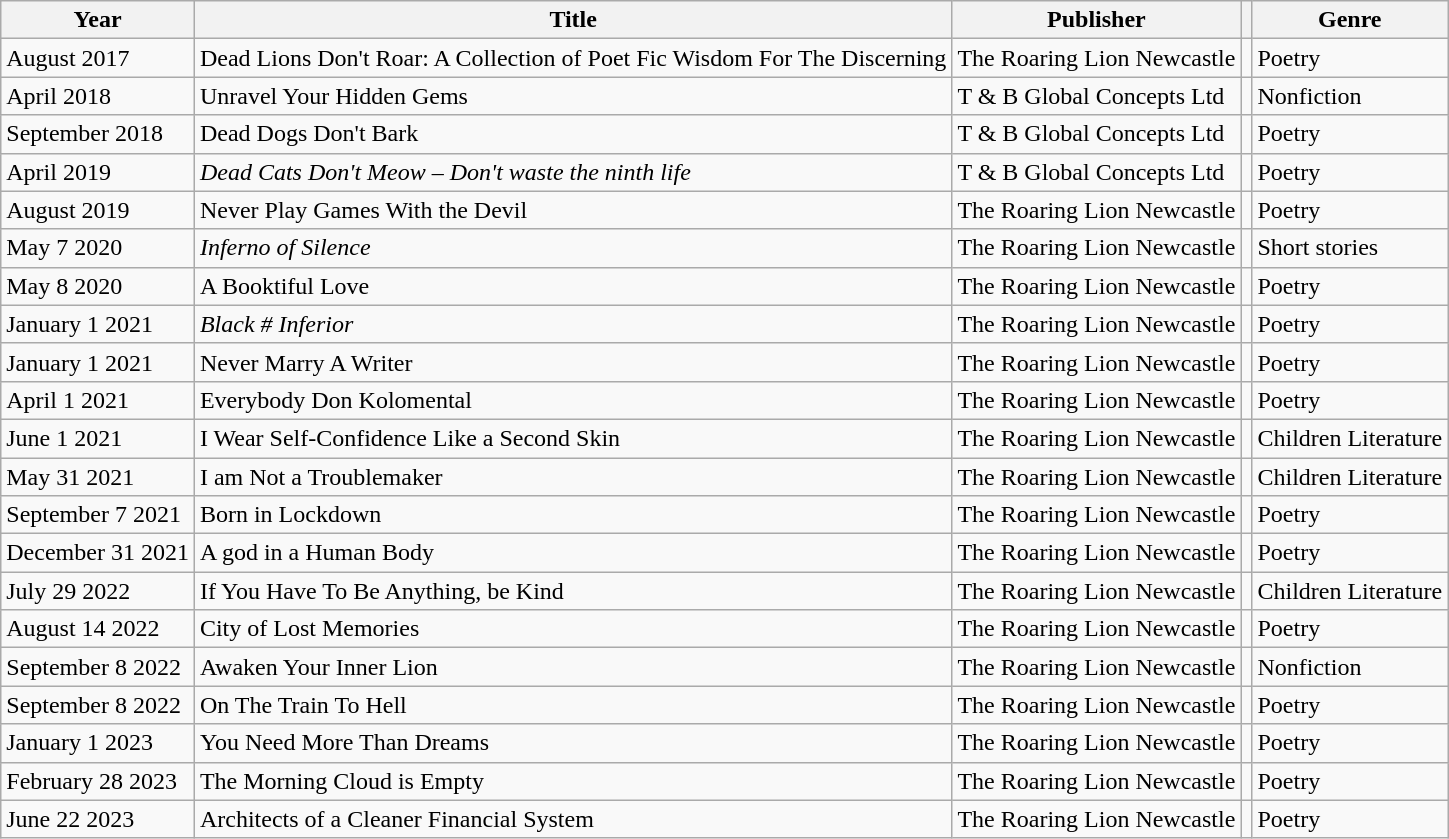<table class="wikitable sortable mw-collapsible">
<tr>
<th>Year</th>
<th>Title</th>
<th>Publisher</th>
<th></th>
<th>Genre</th>
</tr>
<tr>
<td>August 2017</td>
<td>Dead Lions Don't Roar: A Collection of Poet Fic Wisdom For The Discerning</td>
<td>The Roaring Lion Newcastle</td>
<td></td>
<td>Poetry</td>
</tr>
<tr>
<td>April 2018</td>
<td>Unravel Your Hidden Gems</td>
<td>T & B Global Concepts Ltd</td>
<td></td>
<td>Nonfiction</td>
</tr>
<tr>
<td>September 2018</td>
<td>Dead Dogs Don't Bark</td>
<td>T & B Global Concepts Ltd</td>
<td></td>
<td>Poetry</td>
</tr>
<tr>
<td>April 2019</td>
<td><em>Dead Cats Don't Meow – Don't waste the ninth life</em></td>
<td>T & B Global Concepts Ltd</td>
<td></td>
<td>Poetry</td>
</tr>
<tr>
<td>August 2019</td>
<td>Never Play Games With the Devil</td>
<td>The Roaring Lion Newcastle</td>
<td></td>
<td>Poetry</td>
</tr>
<tr>
<td>May 7 2020</td>
<td><em>Inferno of Silence</em>  </td>
<td>The Roaring Lion Newcastle</td>
<td></td>
<td>Short stories</td>
</tr>
<tr>
<td>May 8 2020</td>
<td>A Booktiful Love</td>
<td>The Roaring Lion Newcastle</td>
<td></td>
<td>Poetry</td>
</tr>
<tr>
<td>January 1 2021</td>
<td><em>Black # Inferior</em>  </td>
<td>The Roaring Lion Newcastle</td>
<td></td>
<td>Poetry</td>
</tr>
<tr>
<td>January 1 2021</td>
<td>Never Marry A Writer</td>
<td>The Roaring Lion Newcastle</td>
<td></td>
<td>Poetry</td>
</tr>
<tr>
<td>April 1 2021</td>
<td>Everybody Don Kolomental</td>
<td>The Roaring Lion Newcastle</td>
<td></td>
<td>Poetry</td>
</tr>
<tr>
<td>June 1 2021</td>
<td>I Wear Self-Confidence Like a Second Skin</td>
<td>The Roaring Lion Newcastle</td>
<td></td>
<td>Children Literature</td>
</tr>
<tr>
<td>May 31 2021</td>
<td>I am Not a Troublemaker</td>
<td>The Roaring Lion Newcastle</td>
<td></td>
<td>Children Literature</td>
</tr>
<tr>
<td>September 7 2021</td>
<td>Born in Lockdown</td>
<td>The Roaring Lion Newcastle</td>
<td></td>
<td>Poetry</td>
</tr>
<tr>
<td>December 31 2021</td>
<td>A god in a Human Body</td>
<td>The Roaring Lion Newcastle</td>
<td></td>
<td>Poetry</td>
</tr>
<tr>
<td>July 29 2022</td>
<td>If You Have To Be Anything, be Kind</td>
<td>The Roaring Lion Newcastle</td>
<td></td>
<td>Children Literature</td>
</tr>
<tr>
<td>August 14 2022</td>
<td>City of Lost Memories</td>
<td>The Roaring Lion Newcastle</td>
<td></td>
<td>Poetry</td>
</tr>
<tr>
<td>September 8 2022</td>
<td>Awaken Your Inner Lion</td>
<td>The Roaring Lion Newcastle</td>
<td></td>
<td>Nonfiction</td>
</tr>
<tr>
<td>September 8 2022</td>
<td>On The Train To Hell</td>
<td>The Roaring Lion Newcastle</td>
<td></td>
<td>Poetry</td>
</tr>
<tr>
<td>January 1 2023</td>
<td>You Need More Than Dreams</td>
<td>The Roaring Lion Newcastle</td>
<td></td>
<td>Poetry</td>
</tr>
<tr>
<td>February 28 2023</td>
<td>The Morning Cloud is Empty</td>
<td>The Roaring Lion Newcastle</td>
<td></td>
<td>Poetry</td>
</tr>
<tr>
<td>June 22 2023</td>
<td>Architects of a Cleaner Financial System</td>
<td>The Roaring Lion Newcastle</td>
<td></td>
<td>Poetry</td>
</tr>
</table>
